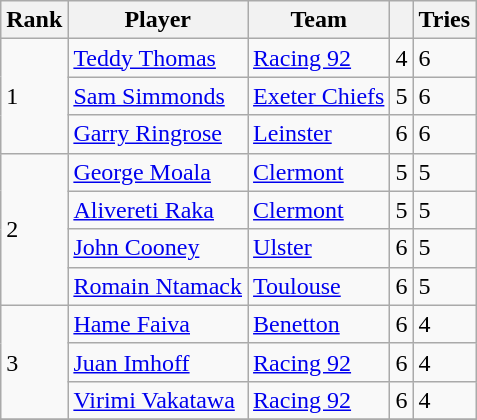<table class="wikitable">
<tr>
<th>Rank</th>
<th>Player</th>
<th>Team</th>
<th></th>
<th>Tries</th>
</tr>
<tr>
<td rowspan=3>1</td>
<td> <a href='#'>Teddy Thomas</a></td>
<td><a href='#'>Racing 92</a></td>
<td>4</td>
<td>6</td>
</tr>
<tr>
<td> <a href='#'>Sam Simmonds</a></td>
<td><a href='#'>Exeter Chiefs</a></td>
<td>5</td>
<td>6</td>
</tr>
<tr>
<td> <a href='#'>Garry Ringrose</a></td>
<td><a href='#'>Leinster</a></td>
<td>6</td>
<td>6</td>
</tr>
<tr>
<td rowspan=4>2</td>
<td> <a href='#'>George Moala</a></td>
<td><a href='#'>Clermont</a></td>
<td>5</td>
<td>5</td>
</tr>
<tr>
<td> <a href='#'>Alivereti Raka</a></td>
<td><a href='#'>Clermont</a></td>
<td>5</td>
<td>5</td>
</tr>
<tr>
<td> <a href='#'>John Cooney</a></td>
<td><a href='#'>Ulster</a></td>
<td>6</td>
<td>5</td>
</tr>
<tr>
<td> <a href='#'>Romain Ntamack</a></td>
<td><a href='#'>Toulouse</a></td>
<td>6</td>
<td>5</td>
</tr>
<tr>
<td rowspan=3>3</td>
<td> <a href='#'>Hame Faiva</a></td>
<td><a href='#'>Benetton</a></td>
<td>6</td>
<td>4</td>
</tr>
<tr>
<td> <a href='#'>Juan Imhoff</a></td>
<td><a href='#'>Racing 92</a></td>
<td>6</td>
<td>4</td>
</tr>
<tr>
<td> <a href='#'>Virimi Vakatawa</a></td>
<td><a href='#'>Racing 92</a></td>
<td>6</td>
<td>4</td>
</tr>
<tr>
</tr>
</table>
